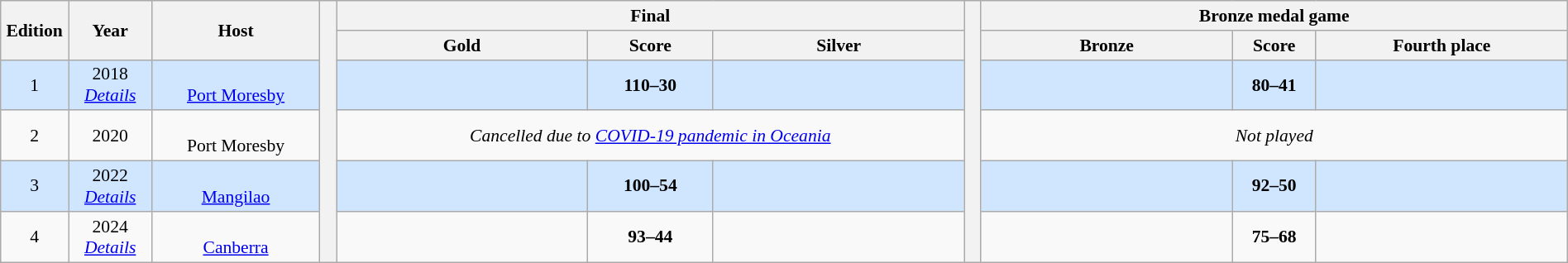<table class=wikitable style="text-align:center; font-size:90%; width:100%">
<tr>
<th rowspan=2 width=2.5%>Edition</th>
<th rowspan=2 width=5%>Year</th>
<th rowspan=2 width=10%>Host</th>
<th width=1% rowspan=6></th>
<th colspan=3>Final</th>
<th width=1% rowspan=6></th>
<th colspan=3>Bronze medal game</th>
</tr>
<tr>
<th width=15%>Gold</th>
<th width=7.5%>Score</th>
<th width=15%>Silver</th>
<th width=15%>Bronze</th>
<th width=5%>Score</th>
<th width=15%>Fourth place</th>
</tr>
<tr style="background:#D0E6FF;">
<td>1</td>
<td>2018<br><em><a href='#'>Details</a></em></td>
<td><br><a href='#'>Port Moresby</a></td>
<td><strong></strong></td>
<td><strong>110–30</strong></td>
<td></td>
<td></td>
<td><strong>80–41</strong></td>
<td></td>
</tr>
<tr>
<td>2</td>
<td>2020</td>
<td><br>Port Moresby</td>
<td colspan=3><em>Cancelled due to <a href='#'>COVID-19 pandemic in Oceania</a></em></td>
<td colspan=3><em>Not played</em></td>
</tr>
<tr style="background:#D0E6FF">
<td>3</td>
<td>2022<br><em><a href='#'>Details</a></em></td>
<td><br><a href='#'>Mangilao</a></td>
<td><strong></strong></td>
<td><strong>100–54</strong></td>
<td></td>
<td></td>
<td><strong>92–50</strong></td>
<td></td>
</tr>
<tr>
<td>4</td>
<td>2024<br><em><a href='#'>Details</a></em></td>
<td><br><a href='#'>Canberra</a></td>
<td><strong></strong></td>
<td><strong>93–44</strong></td>
<td></td>
<td></td>
<td><strong>75–68</strong></td>
<td></td>
</tr>
</table>
